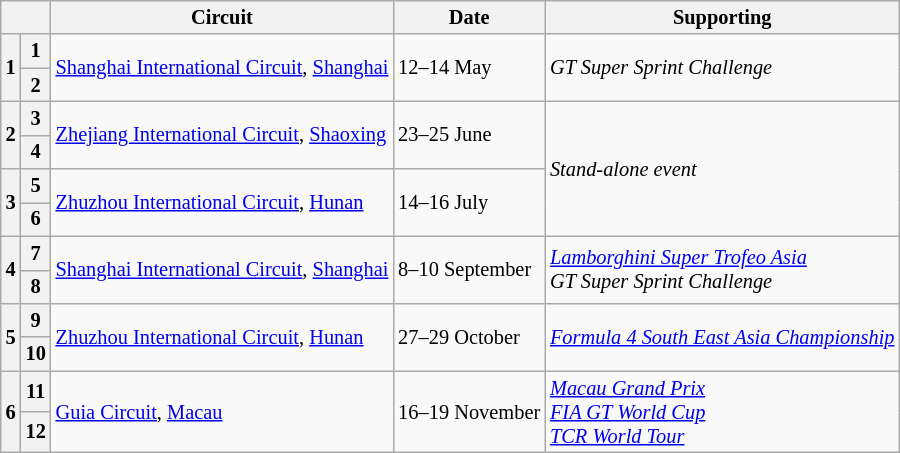<table class="wikitable" style="font-size: 85%;">
<tr>
<th colspan="2"></th>
<th>Circuit</th>
<th>Date</th>
<th>Supporting</th>
</tr>
<tr>
<th rowspan="2">1</th>
<th>1</th>
<td rowspan="2"> <a href='#'>Shanghai International Circuit</a>, <a href='#'>Shanghai</a></td>
<td rowspan="2">12–14 May</td>
<td rowspan="2"><em>GT Super Sprint Challenge</em></td>
</tr>
<tr>
<th>2</th>
</tr>
<tr>
<th rowspan="2">2</th>
<th>3</th>
<td rowspan="2"> <a href='#'>Zhejiang International Circuit</a>, <a href='#'>Shaoxing</a></td>
<td rowspan="2">23–25 June</td>
<td rowspan="4"><em>Stand-alone event</em></td>
</tr>
<tr>
<th>4</th>
</tr>
<tr>
<th rowspan="2">3</th>
<th>5</th>
<td rowspan="2"> <a href='#'>Zhuzhou International Circuit</a>, <a href='#'>Hunan</a></td>
<td rowspan="2">14–16 July</td>
</tr>
<tr>
<th>6</th>
</tr>
<tr>
<th rowspan="2">4</th>
<th>7</th>
<td rowspan="2"> <a href='#'>Shanghai International Circuit</a>, <a href='#'>Shanghai</a></td>
<td rowspan="2">8–10 September</td>
<td rowspan="2"><em><a href='#'>Lamborghini Super Trofeo Asia</a></em><br><em>GT Super Sprint Challenge</em></td>
</tr>
<tr>
<th>8</th>
</tr>
<tr>
<th rowspan="2">5</th>
<th>9</th>
<td rowspan="2"> <a href='#'>Zhuzhou International Circuit</a>, <a href='#'>Hunan</a></td>
<td rowspan="2">27–29 October</td>
<td rowspan="2"><em><a href='#'>Formula 4 South East Asia Championship</a></em></td>
</tr>
<tr>
<th>10</th>
</tr>
<tr>
<th rowspan="2">6</th>
<th>11</th>
<td rowspan="2"> <a href='#'>Guia Circuit</a>, <a href='#'>Macau</a></td>
<td rowspan="2">16–19 November</td>
<td rowspan="2"><a href='#'><em>Macau Grand Prix</em></a><br><a href='#'><em>FIA GT World Cup</em></a><br><em><a href='#'>TCR World Tour</a></em></td>
</tr>
<tr style="background:#ffcccc;">
<th>12</th>
</tr>
</table>
